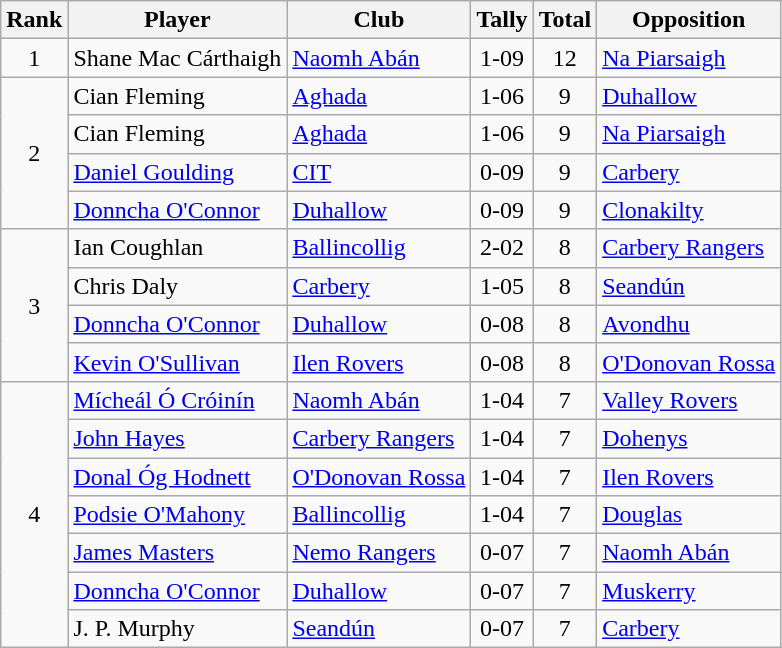<table class="wikitable">
<tr>
<th>Rank</th>
<th>Player</th>
<th>Club</th>
<th>Tally</th>
<th>Total</th>
<th>Opposition</th>
</tr>
<tr>
<td rowspan="1" style="text-align:center;">1</td>
<td>Shane Mac Cárthaigh</td>
<td><a href='#'>Naomh Abán</a></td>
<td align=center>1-09</td>
<td align=center>12</td>
<td><a href='#'>Na Piarsaigh</a></td>
</tr>
<tr>
<td rowspan="4" style="text-align:center;">2</td>
<td>Cian Fleming</td>
<td><a href='#'>Aghada</a></td>
<td align=center>1-06</td>
<td align=center>9</td>
<td><a href='#'>Duhallow</a></td>
</tr>
<tr>
<td>Cian Fleming</td>
<td><a href='#'>Aghada</a></td>
<td align=center>1-06</td>
<td align=center>9</td>
<td><a href='#'>Na Piarsaigh</a></td>
</tr>
<tr>
<td><a href='#'>Daniel Goulding</a></td>
<td><a href='#'>CIT</a></td>
<td align=center>0-09</td>
<td align=center>9</td>
<td><a href='#'>Carbery</a></td>
</tr>
<tr>
<td><a href='#'>Donncha O'Connor</a></td>
<td><a href='#'>Duhallow</a></td>
<td align=center>0-09</td>
<td align=center>9</td>
<td><a href='#'>Clonakilty</a></td>
</tr>
<tr>
<td rowspan="4" style="text-align:center;">3</td>
<td>Ian Coughlan</td>
<td><a href='#'>Ballincollig</a></td>
<td align=center>2-02</td>
<td align=center>8</td>
<td><a href='#'>Carbery Rangers</a></td>
</tr>
<tr>
<td>Chris Daly</td>
<td><a href='#'>Carbery</a></td>
<td align=center>1-05</td>
<td align=center>8</td>
<td><a href='#'>Seandún</a></td>
</tr>
<tr>
<td><a href='#'>Donncha O'Connor</a></td>
<td><a href='#'>Duhallow</a></td>
<td align=center>0-08</td>
<td align=center>8</td>
<td><a href='#'>Avondhu</a></td>
</tr>
<tr>
<td><a href='#'>Kevin O'Sullivan</a></td>
<td><a href='#'>Ilen Rovers</a></td>
<td align=center>0-08</td>
<td align=center>8</td>
<td><a href='#'>O'Donovan Rossa</a></td>
</tr>
<tr>
<td rowspan="7" style="text-align:center;">4</td>
<td><a href='#'>Mícheál Ó Cróinín</a></td>
<td><a href='#'>Naomh Abán</a></td>
<td align=center>1-04</td>
<td align=center>7</td>
<td><a href='#'>Valley Rovers</a></td>
</tr>
<tr>
<td><a href='#'>John Hayes</a></td>
<td><a href='#'>Carbery Rangers</a></td>
<td align=center>1-04</td>
<td align=center>7</td>
<td><a href='#'>Dohenys</a></td>
</tr>
<tr>
<td><a href='#'>Donal Óg Hodnett</a></td>
<td><a href='#'>O'Donovan Rossa</a></td>
<td align=center>1-04</td>
<td align=center>7</td>
<td><a href='#'>Ilen Rovers</a></td>
</tr>
<tr>
<td><a href='#'>Podsie O'Mahony</a></td>
<td><a href='#'>Ballincollig</a></td>
<td align=center>1-04</td>
<td align=center>7</td>
<td><a href='#'>Douglas</a></td>
</tr>
<tr>
<td><a href='#'>James Masters</a></td>
<td><a href='#'>Nemo Rangers</a></td>
<td align=center>0-07</td>
<td align=center>7</td>
<td><a href='#'>Naomh Abán</a></td>
</tr>
<tr>
<td><a href='#'>Donncha O'Connor</a></td>
<td><a href='#'>Duhallow</a></td>
<td align=center>0-07</td>
<td align=center>7</td>
<td><a href='#'>Muskerry</a></td>
</tr>
<tr>
<td>J. P. Murphy</td>
<td><a href='#'>Seandún</a></td>
<td align=center>0-07</td>
<td align=center>7</td>
<td><a href='#'>Carbery</a></td>
</tr>
</table>
